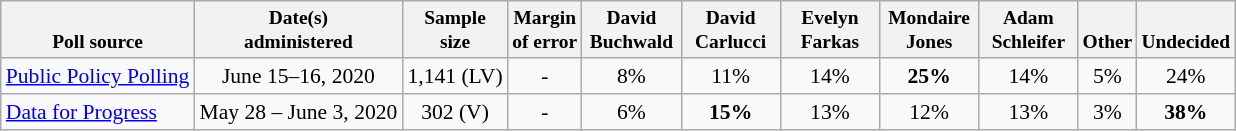<table class="wikitable" style="font-size:90%;text-align:center;">
<tr valign=bottom style="font-size:90%;">
<th>Poll source</th>
<th>Date(s)<br>administered</th>
<th>Sample<br>size</th>
<th>Margin<br>of error</th>
<th style="width:60px;">David<br>Buchwald</th>
<th style="width:60px;">David<br>Carlucci</th>
<th style="width:60px;">Evelyn<br>Farkas</th>
<th style="width:60px;">Mondaire<br>Jones</th>
<th style="width:60px;">Adam<br>Schleifer</th>
<th>Other</th>
<th>Undecided</th>
</tr>
<tr>
<td style="text-align:left;"><a href='#'>Public Policy Polling</a></td>
<td>June 15–16, 2020</td>
<td>1,141 (LV)</td>
<td>-</td>
<td>8%</td>
<td>11%</td>
<td>14%</td>
<td><strong>25%</strong></td>
<td>14%</td>
<td>5%</td>
<td>24%</td>
</tr>
<tr>
<td style="text-align:left;"><a href='#'>Data for Progress</a></td>
<td>May 28 – June 3, 2020</td>
<td>302 (V)</td>
<td>-</td>
<td>6%</td>
<td><strong>15%</strong></td>
<td>13%</td>
<td>12%</td>
<td>13%</td>
<td>3%</td>
<td><strong>38%</strong></td>
</tr>
</table>
